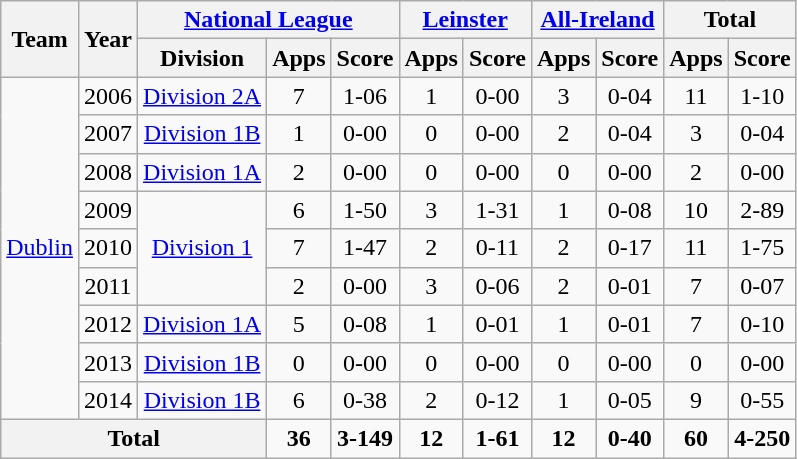<table class="wikitable" style="text-align:center">
<tr>
<th rowspan="2">Team</th>
<th rowspan="2">Year</th>
<th colspan="3"><a href='#'>National League</a></th>
<th colspan="2"><a href='#'>Leinster</a></th>
<th colspan="2"><a href='#'>All-Ireland</a></th>
<th colspan="2">Total</th>
</tr>
<tr>
<th>Division</th>
<th>Apps</th>
<th>Score</th>
<th>Apps</th>
<th>Score</th>
<th>Apps</th>
<th>Score</th>
<th>Apps</th>
<th>Score</th>
</tr>
<tr>
<td rowspan="9"><a href='#'>Dublin</a></td>
<td>2006</td>
<td rowspan="1"><a href='#'>Division 2A</a></td>
<td>7</td>
<td>1-06</td>
<td>1</td>
<td>0-00</td>
<td>3</td>
<td>0-04</td>
<td>11</td>
<td>1-10</td>
</tr>
<tr>
<td>2007</td>
<td rowspan="1"><a href='#'>Division 1B</a></td>
<td>1</td>
<td>0-00</td>
<td>0</td>
<td>0-00</td>
<td>2</td>
<td>0-04</td>
<td>3</td>
<td>0-04</td>
</tr>
<tr>
<td>2008</td>
<td rowspan="1"><a href='#'>Division 1A</a></td>
<td>2</td>
<td>0-00</td>
<td>0</td>
<td>0-00</td>
<td>0</td>
<td>0-00</td>
<td>2</td>
<td>0-00</td>
</tr>
<tr>
<td>2009</td>
<td rowspan="3"><a href='#'>Division 1</a></td>
<td>6</td>
<td>1-50</td>
<td>3</td>
<td>1-31</td>
<td>1</td>
<td>0-08</td>
<td>10</td>
<td>2-89</td>
</tr>
<tr>
<td>2010</td>
<td>7</td>
<td>1-47</td>
<td>2</td>
<td>0-11</td>
<td>2</td>
<td>0-17</td>
<td>11</td>
<td>1-75</td>
</tr>
<tr>
<td>2011</td>
<td>2</td>
<td>0-00</td>
<td>3</td>
<td>0-06</td>
<td>2</td>
<td>0-01</td>
<td>7</td>
<td>0-07</td>
</tr>
<tr>
<td>2012</td>
<td rowspan="1"><a href='#'>Division 1A</a></td>
<td>5</td>
<td>0-08</td>
<td>1</td>
<td>0-01</td>
<td>1</td>
<td>0-01</td>
<td>7</td>
<td>0-10</td>
</tr>
<tr>
<td>2013</td>
<td rowspan="1"><a href='#'>Division 1B</a></td>
<td>0</td>
<td>0-00</td>
<td>0</td>
<td>0-00</td>
<td>0</td>
<td>0-00</td>
<td>0</td>
<td>0-00</td>
</tr>
<tr>
<td>2014</td>
<td rowspan="1"><a href='#'>Division 1B</a></td>
<td>6</td>
<td>0-38</td>
<td>2</td>
<td>0-12</td>
<td>1</td>
<td>0-05</td>
<td>9</td>
<td>0-55</td>
</tr>
<tr>
<th colspan="3">Total</th>
<td><strong>36</strong></td>
<td><strong>3-149</strong></td>
<td><strong>12</strong></td>
<td><strong>1-61</strong></td>
<td><strong>12</strong></td>
<td><strong>0-40</strong></td>
<td><strong>60</strong></td>
<td><strong>4-250</strong></td>
</tr>
</table>
